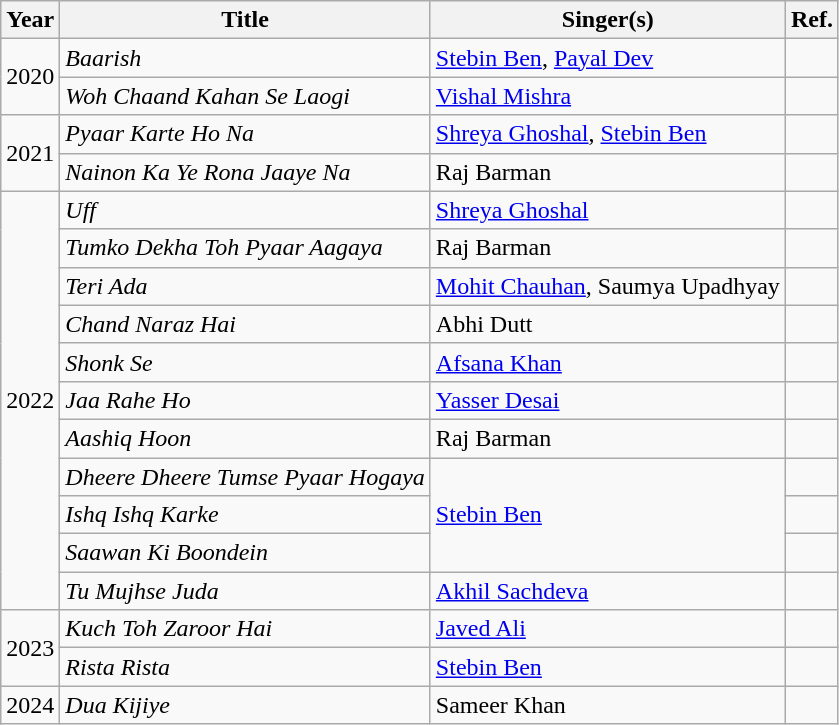<table class="wikitable plainrowheaders sortable" style="margin-right: 0;">
<tr>
<th scope="col">Year</th>
<th scope="col">Title</th>
<th scope="col">Singer(s)</th>
<th>Ref.</th>
</tr>
<tr>
<td rowspan="2">2020</td>
<td><em>Baarish</em></td>
<td><a href='#'>Stebin Ben</a>, <a href='#'>Payal Dev</a></td>
<td></td>
</tr>
<tr>
<td><em>Woh Chaand Kahan Se Laogi</em></td>
<td><a href='#'>Vishal Mishra</a></td>
<td></td>
</tr>
<tr>
<td rowspan="2">2021</td>
<td><em>Pyaar Karte Ho Na</em></td>
<td><a href='#'>Shreya Ghoshal</a>, <a href='#'>Stebin Ben</a></td>
<td></td>
</tr>
<tr>
<td><em>Nainon Ka Ye Rona Jaaye Na</em></td>
<td>Raj Barman</td>
<td></td>
</tr>
<tr>
<td rowspan="11">2022</td>
<td><em>Uff</em></td>
<td><a href='#'>Shreya Ghoshal</a></td>
<td></td>
</tr>
<tr>
<td><em>Tumko Dekha Toh Pyaar Aagaya</em></td>
<td>Raj Barman</td>
<td></td>
</tr>
<tr>
<td><em>Teri Ada</em></td>
<td><a href='#'>Mohit Chauhan</a>, Saumya Upadhyay</td>
<td></td>
</tr>
<tr>
<td><em>Chand Naraz Hai</em></td>
<td>Abhi Dutt</td>
<td></td>
</tr>
<tr>
<td><em>Shonk Se</em></td>
<td><a href='#'>Afsana Khan</a></td>
<td></td>
</tr>
<tr>
<td><em>Jaa Rahe Ho</em></td>
<td><a href='#'>Yasser Desai</a></td>
<td></td>
</tr>
<tr>
<td><em>Aashiq Hoon</em></td>
<td>Raj Barman</td>
<td></td>
</tr>
<tr>
<td><em>Dheere Dheere Tumse Pyaar Hogaya</em></td>
<td rowspan="3"><a href='#'>Stebin Ben</a></td>
<td></td>
</tr>
<tr>
<td><em>Ishq Ishq Karke</em></td>
<td></td>
</tr>
<tr>
<td><em>Saawan Ki Boondein</em></td>
<td></td>
</tr>
<tr>
<td><em>Tu Mujhse Juda</em></td>
<td><a href='#'>Akhil Sachdeva</a></td>
<td></td>
</tr>
<tr>
<td rowspan="2">2023</td>
<td><em>Kuch Toh Zaroor Hai</em></td>
<td><a href='#'>Javed Ali</a></td>
<td></td>
</tr>
<tr>
<td><em>Rista Rista</em></td>
<td><a href='#'>Stebin Ben</a></td>
<td></td>
</tr>
<tr>
<td>2024</td>
<td><em>Dua Kijiye</em></td>
<td>Sameer Khan</td>
<td></td>
</tr>
</table>
